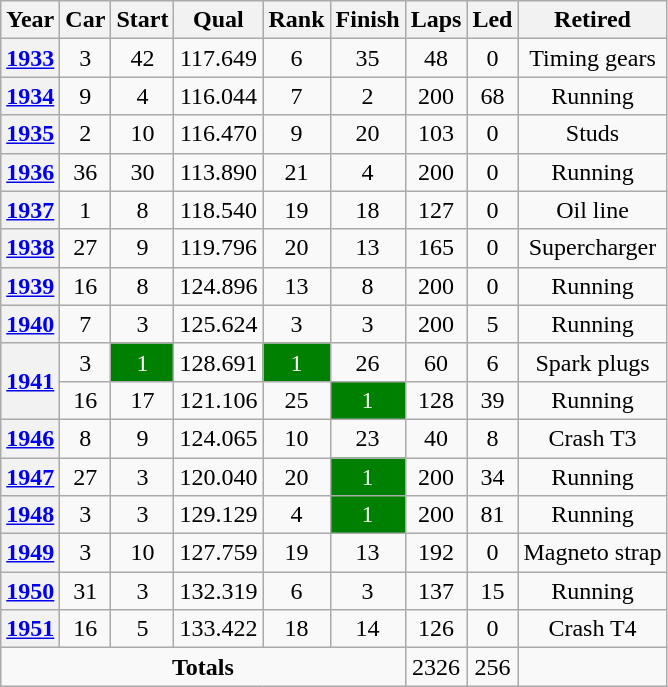<table class="wikitable" style="text-align:center">
<tr>
<th>Year</th>
<th>Car</th>
<th>Start</th>
<th>Qual</th>
<th>Rank</th>
<th>Finish</th>
<th>Laps</th>
<th>Led</th>
<th>Retired</th>
</tr>
<tr>
<th><a href='#'>1933</a></th>
<td>3</td>
<td>42</td>
<td>117.649</td>
<td>6</td>
<td>35</td>
<td>48</td>
<td>0</td>
<td>Timing gears</td>
</tr>
<tr>
<th><a href='#'>1934</a></th>
<td>9</td>
<td>4</td>
<td>116.044</td>
<td>7</td>
<td>2</td>
<td>200</td>
<td>68</td>
<td>Running</td>
</tr>
<tr>
<th><a href='#'>1935</a></th>
<td>2</td>
<td>10</td>
<td>116.470</td>
<td>9</td>
<td>20</td>
<td>103</td>
<td>0</td>
<td>Studs</td>
</tr>
<tr>
<th><a href='#'>1936</a></th>
<td>36</td>
<td>30</td>
<td>113.890</td>
<td>21</td>
<td>4</td>
<td>200</td>
<td>0</td>
<td>Running</td>
</tr>
<tr>
<th><a href='#'>1937</a></th>
<td>1</td>
<td>8</td>
<td>118.540</td>
<td>19</td>
<td>18</td>
<td>127</td>
<td>0</td>
<td>Oil line</td>
</tr>
<tr>
<th><a href='#'>1938</a></th>
<td>27</td>
<td>9</td>
<td>119.796</td>
<td>20</td>
<td>13</td>
<td>165</td>
<td>0</td>
<td>Supercharger</td>
</tr>
<tr>
<th><a href='#'>1939</a></th>
<td>16</td>
<td>8</td>
<td>124.896</td>
<td>13</td>
<td>8</td>
<td>200</td>
<td>0</td>
<td>Running</td>
</tr>
<tr>
<th><a href='#'>1940</a></th>
<td>7</td>
<td>3</td>
<td>125.624</td>
<td>3</td>
<td>3</td>
<td>200</td>
<td>5</td>
<td>Running</td>
</tr>
<tr>
<th rowspan=2><a href='#'>1941</a></th>
<td>3</td>
<td style="background:green;color:white">1</td>
<td>128.691</td>
<td style="background:green;color:white">1</td>
<td>26</td>
<td>60</td>
<td>6</td>
<td>Spark plugs</td>
</tr>
<tr>
<td>16</td>
<td>17</td>
<td>121.106</td>
<td>25</td>
<td style="background:green;color:white">1</td>
<td>128</td>
<td>39</td>
<td>Running</td>
</tr>
<tr>
<th><a href='#'>1946</a></th>
<td>8</td>
<td>9</td>
<td>124.065</td>
<td>10</td>
<td>23</td>
<td>40</td>
<td>8</td>
<td>Crash T3</td>
</tr>
<tr>
<th><a href='#'>1947</a></th>
<td>27</td>
<td>3</td>
<td>120.040</td>
<td>20</td>
<td style="background:green;color:white">1</td>
<td>200</td>
<td>34</td>
<td>Running</td>
</tr>
<tr>
<th><a href='#'>1948</a></th>
<td>3</td>
<td>3</td>
<td>129.129</td>
<td>4</td>
<td style="background:green;color:white">1</td>
<td>200</td>
<td>81</td>
<td>Running</td>
</tr>
<tr>
<th><a href='#'>1949</a></th>
<td>3</td>
<td>10</td>
<td>127.759</td>
<td>19</td>
<td>13</td>
<td>192</td>
<td>0</td>
<td>Magneto strap</td>
</tr>
<tr>
<th><a href='#'>1950</a></th>
<td>31</td>
<td>3</td>
<td>132.319</td>
<td>6</td>
<td>3</td>
<td>137</td>
<td>15</td>
<td>Running</td>
</tr>
<tr>
<th><a href='#'>1951</a></th>
<td>16</td>
<td>5</td>
<td>133.422</td>
<td>18</td>
<td>14</td>
<td>126</td>
<td>0</td>
<td>Crash T4</td>
</tr>
<tr>
<td colspan=6><strong>Totals</strong></td>
<td>2326</td>
<td>256</td>
<td></td>
</tr>
</table>
